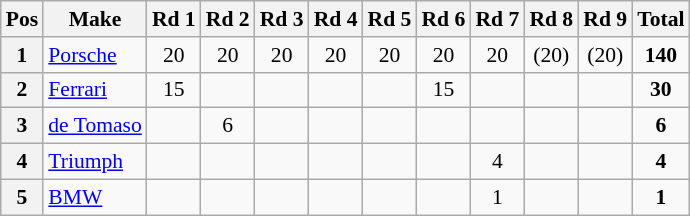<table class="wikitable" style="font-size: 90%;">
<tr>
<th>Pos </th>
<th>Make</th>
<th>Rd 1</th>
<th>Rd 2</th>
<th>Rd 3</th>
<th>Rd 4</th>
<th>Rd 5</th>
<th>Rd 6</th>
<th>Rd 7</th>
<th>Rd 8</th>
<th>Rd 9</th>
<th>Total</th>
</tr>
<tr>
<th>1</th>
<td> <a href='#'>Porsche</a></td>
<td align=center>20</td>
<td align=center>20</td>
<td align=center>20</td>
<td align=center>20</td>
<td align=center>20</td>
<td align=center>20</td>
<td align=center>20</td>
<td align=center>(20)</td>
<td align=center>(20)</td>
<td align=center><strong>140</strong></td>
</tr>
<tr>
<th>2</th>
<td> <a href='#'>Ferrari</a></td>
<td align=center>15</td>
<td></td>
<td></td>
<td></td>
<td></td>
<td align=center>15</td>
<td></td>
<td></td>
<td></td>
<td align=center><strong>30</strong></td>
</tr>
<tr>
<th>3</th>
<td> <a href='#'>de Tomaso</a></td>
<td></td>
<td align=center>6</td>
<td></td>
<td></td>
<td></td>
<td></td>
<td></td>
<td></td>
<td></td>
<td align=center><strong>6</strong></td>
</tr>
<tr>
<th>4</th>
<td> <a href='#'>Triumph</a></td>
<td></td>
<td></td>
<td></td>
<td></td>
<td></td>
<td></td>
<td align=center>4</td>
<td></td>
<td></td>
<td align=center><strong>4</strong></td>
</tr>
<tr>
<th>5</th>
<td> <a href='#'>BMW</a></td>
<td></td>
<td></td>
<td></td>
<td></td>
<td></td>
<td></td>
<td align=center>1</td>
<td></td>
<td></td>
<td align=center><strong>1</strong></td>
</tr>
</table>
